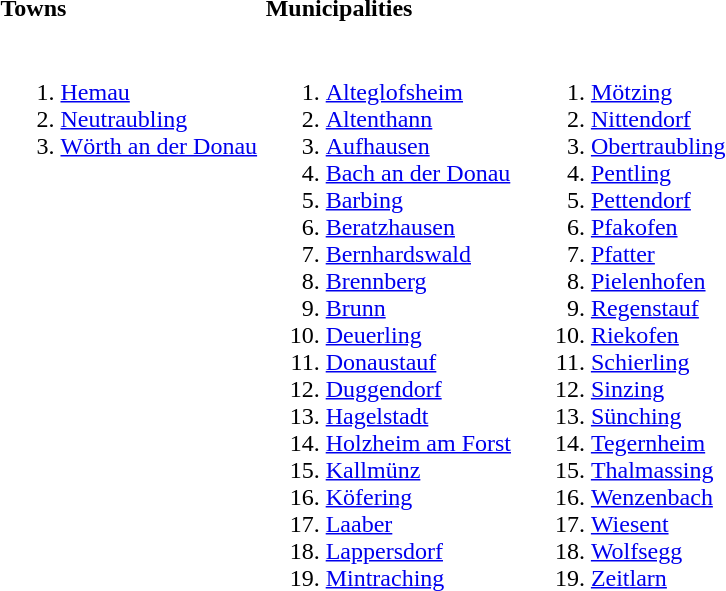<table>
<tr>
<th align=left width=33%>Towns</th>
<th align=left width=33%>Municipalities</th>
<th align=left width=33%></th>
</tr>
<tr valign=top>
<td><br><ol><li><a href='#'>Hemau</a></li><li><a href='#'>Neutraubling</a></li><li><a href='#'>Wörth an der Donau</a></li></ol></td>
<td><br><ol><li><a href='#'>Alteglofsheim</a></li><li><a href='#'>Altenthann</a></li><li><a href='#'>Aufhausen</a></li><li><a href='#'>Bach an der Donau</a></li><li><a href='#'>Barbing</a></li><li><a href='#'>Beratzhausen</a></li><li><a href='#'>Bernhardswald</a></li><li><a href='#'>Brennberg</a></li><li><a href='#'>Brunn</a></li><li><a href='#'>Deuerling</a></li><li><a href='#'>Donaustauf</a></li><li><a href='#'>Duggendorf</a></li><li><a href='#'>Hagelstadt</a></li><li><a href='#'>Holzheim am Forst</a></li><li><a href='#'>Kallmünz</a></li><li><a href='#'>Köfering</a></li><li><a href='#'>Laaber</a></li><li><a href='#'>Lappersdorf</a></li><li><a href='#'>Mintraching</a></li></ol></td>
<td><br><ol>
<li><a href='#'>Mötzing</a>
<li><a href='#'>Nittendorf</a>
<li><a href='#'>Obertraubling</a>
<li><a href='#'>Pentling</a>
<li><a href='#'>Pettendorf</a>
<li><a href='#'>Pfakofen</a>
<li><a href='#'>Pfatter</a>
<li><a href='#'>Pielenhofen</a>
<li><a href='#'>Regenstauf</a>
<li><a href='#'>Riekofen</a>
<li><a href='#'>Schierling</a>
<li><a href='#'>Sinzing</a>
<li><a href='#'>Sünching</a>
<li><a href='#'>Tegernheim</a>
<li><a href='#'>Thalmassing</a>
<li><a href='#'>Wenzenbach</a>
<li><a href='#'>Wiesent</a>
<li><a href='#'>Wolfsegg</a>
<li><a href='#'>Zeitlarn</a>
</ol></td>
</tr>
</table>
